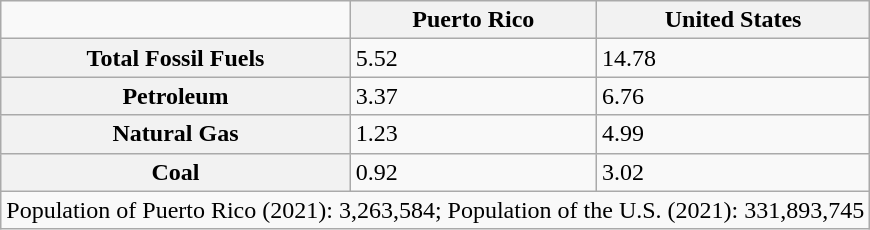<table class="wikitable">
<tr>
<td></td>
<th>Puerto Rico</th>
<th>United States</th>
</tr>
<tr>
<th>Total Fossil Fuels</th>
<td>5.52</td>
<td>14.78</td>
</tr>
<tr>
<th>Petroleum</th>
<td>3.37</td>
<td>6.76</td>
</tr>
<tr>
<th>Natural Gas</th>
<td>1.23</td>
<td>4.99</td>
</tr>
<tr>
<th>Coal</th>
<td>0.92</td>
<td>3.02</td>
</tr>
<tr>
<td colspan="3">Population of Puerto Rico (2021): 3,263,584; Population of the U.S. (2021): 331,893,745</td>
</tr>
</table>
